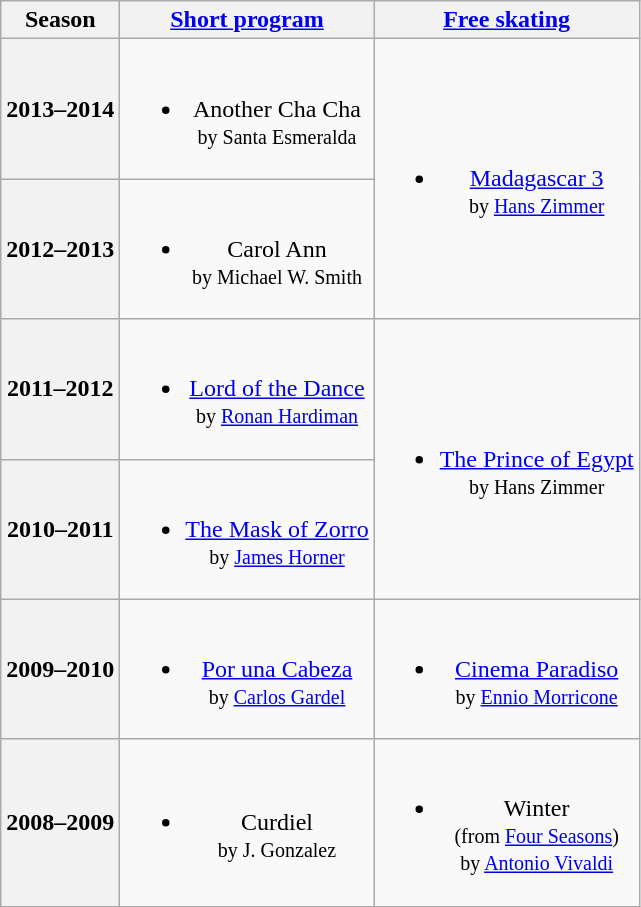<table class=wikitable style=text-align:center>
<tr>
<th>Season</th>
<th><a href='#'>Short program</a></th>
<th><a href='#'>Free skating</a></th>
</tr>
<tr>
<th>2013–2014 <br> </th>
<td><br><ul><li>Another Cha Cha <br><small> by Santa Esmeralda </small></li></ul></td>
<td rowspan=2><br><ul><li><a href='#'>Madagascar 3</a> <br><small> by <a href='#'>Hans Zimmer</a> </small></li></ul></td>
</tr>
<tr>
<th>2012–2013 <br> </th>
<td><br><ul><li>Carol Ann <br><small> by Michael W. Smith </small></li></ul></td>
</tr>
<tr>
<th>2011–2012 <br> </th>
<td><br><ul><li><a href='#'>Lord of the Dance</a> <br><small> by <a href='#'>Ronan Hardiman</a> </small></li></ul></td>
<td rowspan=2><br><ul><li><a href='#'>The Prince of Egypt</a> <br><small> by Hans Zimmer </small></li></ul></td>
</tr>
<tr>
<th>2010–2011 <br> </th>
<td><br><ul><li><a href='#'>The Mask of Zorro</a> <br><small> by <a href='#'>James Horner</a> </small></li></ul></td>
</tr>
<tr>
<th>2009–2010 <br> </th>
<td><br><ul><li><a href='#'>Por una Cabeza</a> <br><small> by <a href='#'>Carlos Gardel</a> </small></li></ul></td>
<td><br><ul><li><a href='#'>Cinema Paradiso</a> <br><small> by <a href='#'>Ennio Morricone</a> </small></li></ul></td>
</tr>
<tr>
<th>2008–2009 <br> </th>
<td><br><ul><li>Curdiel <br><small> by J. Gonzalez </small></li></ul></td>
<td><br><ul><li>Winter <br><small> (from <a href='#'>Four Seasons</a>) <br> by <a href='#'>Antonio Vivaldi</a> </small></li></ul></td>
</tr>
</table>
